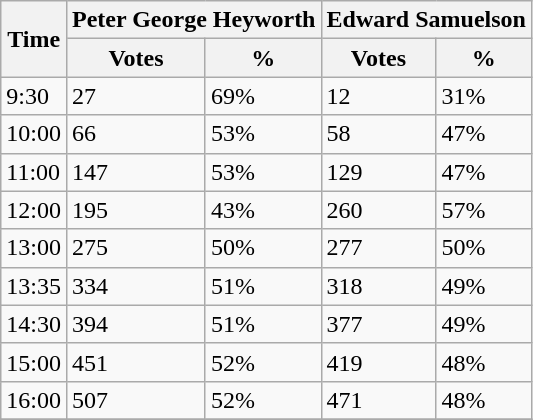<table class="wikitable">
<tr>
<th rowspan="2">Time</th>
<th colspan="2">Peter George Heyworth</th>
<th colspan="2">Edward Samuelson</th>
</tr>
<tr>
<th>Votes</th>
<th>%</th>
<th>Votes</th>
<th>%</th>
</tr>
<tr>
<td>9:30</td>
<td>27</td>
<td>69%</td>
<td>12</td>
<td>31%</td>
</tr>
<tr>
<td>10:00</td>
<td>66</td>
<td>53%</td>
<td>58</td>
<td>47%</td>
</tr>
<tr>
<td>11:00</td>
<td>147</td>
<td>53%</td>
<td>129</td>
<td>47%</td>
</tr>
<tr>
<td>12:00</td>
<td>195</td>
<td>43%</td>
<td>260</td>
<td>57%</td>
</tr>
<tr>
<td>13:00</td>
<td>275</td>
<td>50%</td>
<td>277</td>
<td>50%</td>
</tr>
<tr>
<td>13:35</td>
<td>334</td>
<td>51%</td>
<td>318</td>
<td>49%</td>
</tr>
<tr>
<td>14:30</td>
<td>394</td>
<td>51%</td>
<td>377</td>
<td>49%</td>
</tr>
<tr>
<td>15:00</td>
<td>451</td>
<td>52%</td>
<td>419</td>
<td>48%</td>
</tr>
<tr>
<td>16:00</td>
<td>507</td>
<td>52%</td>
<td>471</td>
<td>48%</td>
</tr>
<tr>
</tr>
</table>
